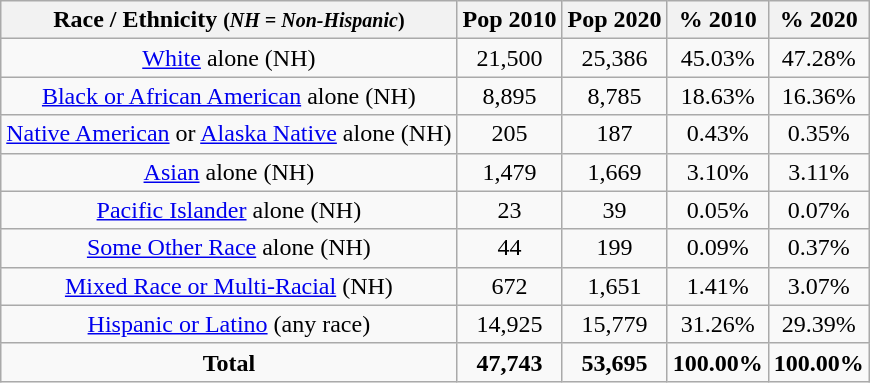<table class="wikitable" style="text-align:center;">
<tr>
<th>Race / Ethnicity <small>(<em>NH = Non-Hispanic</em>)</small></th>
<th>Pop 2010</th>
<th>Pop 2020</th>
<th>% 2010</th>
<th>% 2020</th>
</tr>
<tr>
<td><a href='#'>White</a> alone (NH)</td>
<td>21,500</td>
<td>25,386</td>
<td>45.03%</td>
<td>47.28%</td>
</tr>
<tr>
<td><a href='#'>Black or African American</a> alone (NH)</td>
<td>8,895</td>
<td>8,785</td>
<td>18.63%</td>
<td>16.36%</td>
</tr>
<tr>
<td><a href='#'>Native American</a> or <a href='#'>Alaska Native</a> alone (NH)</td>
<td>205</td>
<td>187</td>
<td>0.43%</td>
<td>0.35%</td>
</tr>
<tr>
<td><a href='#'>Asian</a> alone (NH)</td>
<td>1,479</td>
<td>1,669</td>
<td>3.10%</td>
<td>3.11%</td>
</tr>
<tr>
<td><a href='#'>Pacific Islander</a> alone (NH)</td>
<td>23</td>
<td>39</td>
<td>0.05%</td>
<td>0.07%</td>
</tr>
<tr>
<td><a href='#'>Some Other Race</a> alone (NH)</td>
<td>44</td>
<td>199</td>
<td>0.09%</td>
<td>0.37%</td>
</tr>
<tr>
<td><a href='#'>Mixed Race or Multi-Racial</a> (NH)</td>
<td>672</td>
<td>1,651</td>
<td>1.41%</td>
<td>3.07%</td>
</tr>
<tr>
<td><a href='#'>Hispanic or Latino</a> (any race)</td>
<td>14,925</td>
<td>15,779</td>
<td>31.26%</td>
<td>29.39%</td>
</tr>
<tr>
<td><strong>Total</strong></td>
<td><strong>47,743</strong></td>
<td><strong>53,695</strong></td>
<td><strong>100.00%</strong></td>
<td><strong>100.00%</strong></td>
</tr>
</table>
